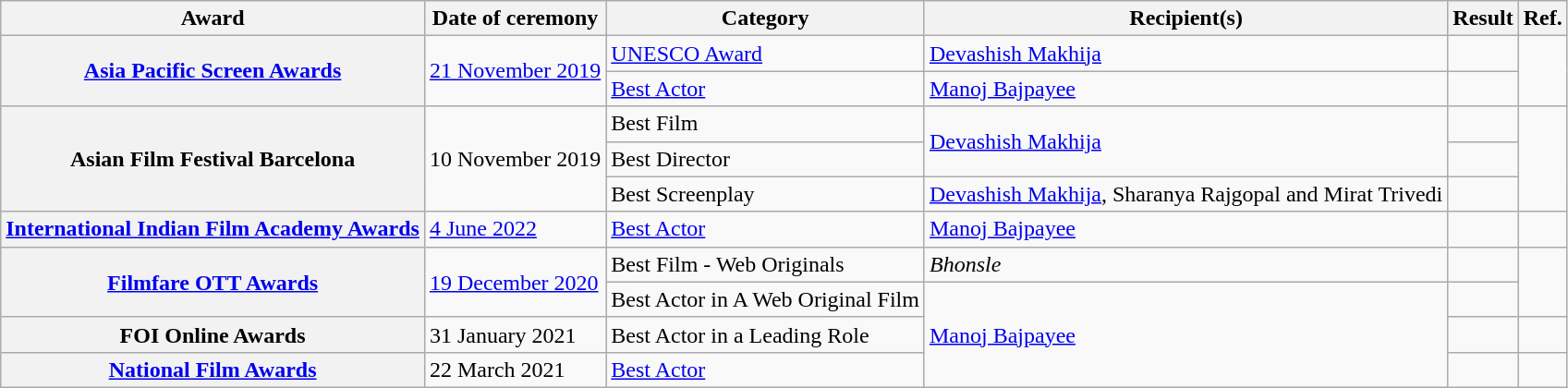<table class="wikitable plainrowheaders sortable">
<tr>
<th scope="col">Award</th>
<th scope="col">Date of ceremony</th>
<th scope="col">Category</th>
<th scope="col">Recipient(s)</th>
<th scope="col">Result</th>
<th scope="col">Ref.</th>
</tr>
<tr>
<th scope="row" rowspan="2"><a href='#'>Asia Pacific Screen Awards</a></th>
<td rowspan="2"><a href='#'>21 November 2019</a></td>
<td><a href='#'>UNESCO Award</a></td>
<td><a href='#'>Devashish Makhija</a></td>
<td></td>
<td rowspan="2"></td>
</tr>
<tr>
<td><a href='#'>Best Actor</a></td>
<td><a href='#'>Manoj Bajpayee</a></td>
<td></td>
</tr>
<tr>
<th scope="row" rowspan="3">Asian Film Festival Barcelona</th>
<td rowspan="3">10 November 2019</td>
<td>Best Film</td>
<td rowspan="2"><a href='#'>Devashish Makhija</a></td>
<td></td>
<td rowspan="3"></td>
</tr>
<tr>
<td>Best Director</td>
<td></td>
</tr>
<tr>
<td>Best Screenplay</td>
<td><a href='#'>Devashish Makhija</a>, Sharanya Rajgopal and Mirat Trivedi</td>
<td></td>
</tr>
<tr>
<th scope="row"><a href='#'>International Indian Film Academy Awards</a></th>
<td><a href='#'>4 June 2022</a></td>
<td><a href='#'>Best Actor</a></td>
<td><a href='#'>Manoj Bajpayee</a></td>
<td></td>
<td></td>
</tr>
<tr>
<th scope="row" rowspan="2"><a href='#'>Filmfare OTT Awards</a></th>
<td rowspan="2"><a href='#'>19 December 2020</a></td>
<td>Best Film - Web Originals</td>
<td><em>Bhonsle</em></td>
<td></td>
<td rowspan="2"></td>
</tr>
<tr>
<td>Best Actor in A Web Original Film</td>
<td rowspan="3"><a href='#'>Manoj Bajpayee</a></td>
<td></td>
</tr>
<tr>
<th scope="row">FOI Online Awards</th>
<td>31 January 2021</td>
<td>Best Actor in a Leading Role</td>
<td></td>
<td></td>
</tr>
<tr>
<th scope="row"><a href='#'>National Film Awards</a></th>
<td>22 March 2021</td>
<td><a href='#'>Best Actor</a></td>
<td></td>
<td></td>
</tr>
</table>
